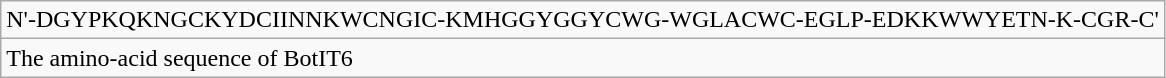<table class="wikitable">
<tr>
<td>N'-DGYPKQKNGCKYDCIINNKWCNGIC-KMHGGYGGYCWG-WGLACWC-EGLP-EDKKWWYETN-K-CGR-C'</td>
</tr>
<tr>
<td>The amino-acid sequence of BotIT6 </td>
</tr>
</table>
